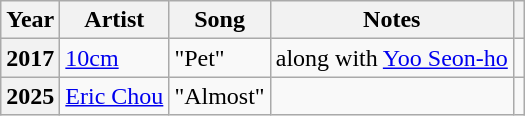<table class="wikitable plainrowheaders">
<tr>
<th scope="col">Year</th>
<th scope="col">Artist</th>
<th scope="col">Song</th>
<th scope="col">Notes</th>
<th scope="col" class="unsortable"></th>
</tr>
<tr>
<th scope="row">2017</th>
<td><a href='#'>10cm</a></td>
<td>"Pet"</td>
<td>along with <a href='#'>Yoo Seon-ho</a></td>
<td></td>
</tr>
<tr>
<th scope="row">2025</th>
<td><a href='#'>Eric Chou</a></td>
<td>"Almost"</td>
<td></td>
<td></td>
</tr>
</table>
